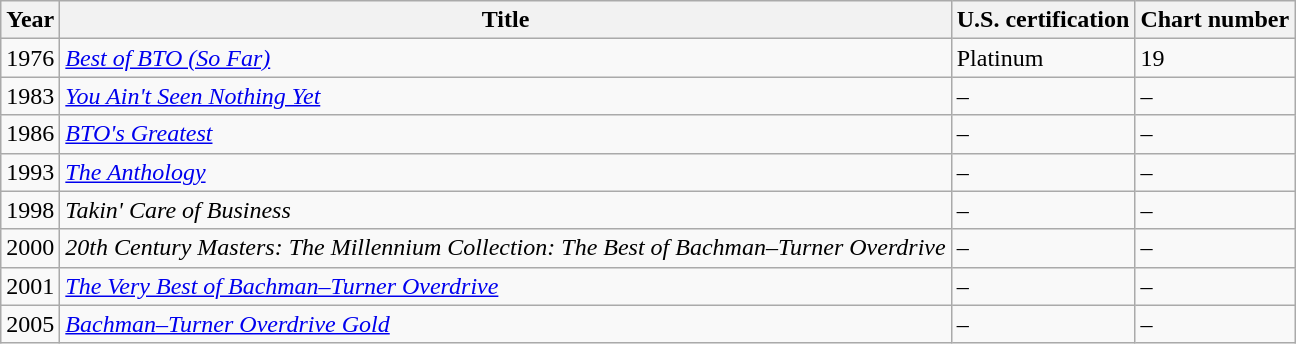<table class="wikitable">
<tr>
<th>Year</th>
<th>Title</th>
<th>U.S. certification</th>
<th>Chart number</th>
</tr>
<tr>
<td>1976</td>
<td><em><a href='#'>Best of BTO (So Far)</a></em></td>
<td>Platinum</td>
<td>19</td>
</tr>
<tr>
<td>1983</td>
<td><em><a href='#'>You Ain't Seen Nothing Yet</a></em></td>
<td>–</td>
<td>–</td>
</tr>
<tr>
<td>1986</td>
<td><em><a href='#'>BTO's Greatest</a></em></td>
<td>–</td>
<td>–</td>
</tr>
<tr>
<td>1993</td>
<td><em><a href='#'>The Anthology</a></em></td>
<td>–</td>
<td>–</td>
</tr>
<tr>
<td>1998</td>
<td><em>Takin' Care of Business</em></td>
<td>–</td>
<td>–</td>
</tr>
<tr>
<td>2000</td>
<td><em>20th Century Masters: The Millennium Collection: The Best of Bachman–Turner Overdrive</em></td>
<td>–</td>
<td>–</td>
</tr>
<tr>
<td>2001</td>
<td><em><a href='#'>The Very Best of Bachman–Turner Overdrive</a></em></td>
<td>–</td>
<td>–</td>
</tr>
<tr>
<td>2005</td>
<td><em><a href='#'>Bachman–Turner Overdrive Gold</a></em></td>
<td>–</td>
<td>–</td>
</tr>
</table>
